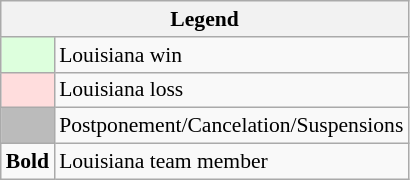<table class="wikitable" style="font-size:90%">
<tr>
<th colspan="2">Legend</th>
</tr>
<tr>
<td bgcolor="#ddffdd"> </td>
<td>Louisiana win</td>
</tr>
<tr>
<td bgcolor="#ffdddd"> </td>
<td>Louisiana loss</td>
</tr>
<tr>
<td bgcolor="#bbbbbb"> </td>
<td>Postponement/Cancelation/Suspensions</td>
</tr>
<tr>
<td><strong>Bold</strong></td>
<td>Louisiana team member</td>
</tr>
</table>
